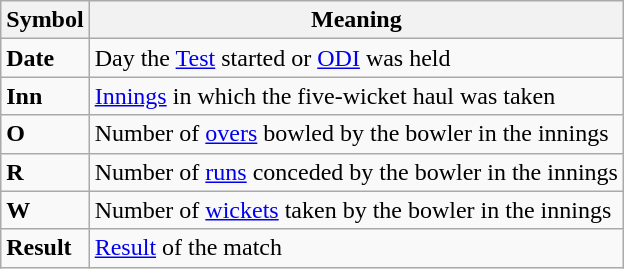<table class="wikitable">
<tr>
<th>Symbol</th>
<th>Meaning</th>
</tr>
<tr>
<td><strong>Date</strong></td>
<td>Day the <a href='#'>Test</a> started or <a href='#'>ODI</a> was held</td>
</tr>
<tr>
<td><strong>Inn</strong></td>
<td><a href='#'>Innings</a> in which the five-wicket haul was taken</td>
</tr>
<tr>
<td><strong>O</strong></td>
<td>Number of <a href='#'>overs</a> bowled by the bowler in the innings</td>
</tr>
<tr>
<td><strong>R</strong></td>
<td>Number of <a href='#'>runs</a> conceded by the bowler in the innings</td>
</tr>
<tr>
<td><strong>W</strong></td>
<td>Number of <a href='#'>wickets</a> taken by the bowler in the innings</td>
</tr>
<tr>
<td><strong>Result</strong></td>
<td><a href='#'>Result</a> of the match</td>
</tr>
</table>
